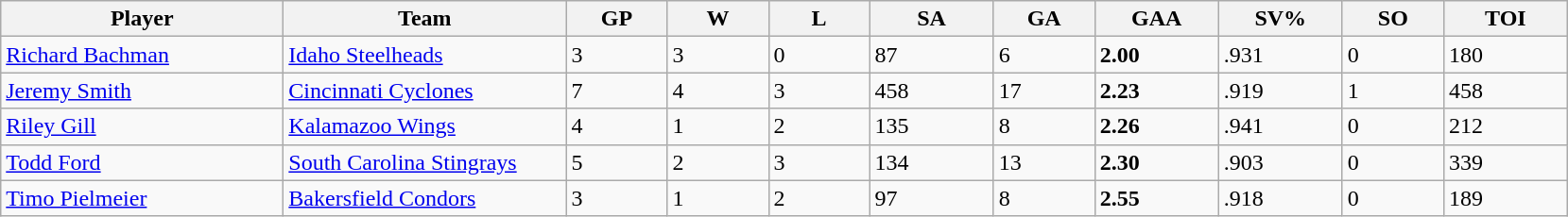<table class="wikitable sortable">
<tr>
<th style="width:12em">Player</th>
<th style="width:12em">Team</th>
<th style="width:4em">GP</th>
<th style="width:4em">W</th>
<th style="width:4em">L</th>
<th style="width:5em">SA</th>
<th style="width:4em">GA</th>
<th style="width:5em">GAA</th>
<th style="width:5em">SV%</th>
<th style="width:4em">SO</th>
<th style="width:5em">TOI</th>
</tr>
<tr>
<td><a href='#'>Richard Bachman</a></td>
<td><a href='#'>Idaho Steelheads</a></td>
<td>3</td>
<td>3</td>
<td>0</td>
<td>87</td>
<td>6</td>
<td><strong>2.00</strong></td>
<td>.931</td>
<td>0</td>
<td>180</td>
</tr>
<tr>
<td><a href='#'>Jeremy Smith</a></td>
<td><a href='#'>Cincinnati Cyclones</a></td>
<td>7</td>
<td>4</td>
<td>3</td>
<td>458</td>
<td>17</td>
<td><strong>2.23</strong></td>
<td>.919</td>
<td>1</td>
<td>458</td>
</tr>
<tr>
<td><a href='#'>Riley Gill</a></td>
<td><a href='#'>Kalamazoo Wings</a></td>
<td>4</td>
<td>1</td>
<td>2</td>
<td>135</td>
<td>8</td>
<td><strong>2.26</strong></td>
<td>.941</td>
<td>0</td>
<td>212</td>
</tr>
<tr>
<td><a href='#'>Todd Ford</a></td>
<td><a href='#'>South Carolina Stingrays</a></td>
<td>5</td>
<td>2</td>
<td>3</td>
<td>134</td>
<td>13</td>
<td><strong>2.30</strong></td>
<td>.903</td>
<td>0</td>
<td>339</td>
</tr>
<tr>
<td><a href='#'>Timo Pielmeier</a></td>
<td><a href='#'>Bakersfield Condors</a></td>
<td>3</td>
<td>1</td>
<td>2</td>
<td>97</td>
<td>8</td>
<td><strong>2.55</strong></td>
<td>.918</td>
<td>0</td>
<td>189</td>
</tr>
</table>
